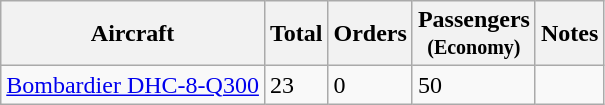<table class="wikitable">
<tr>
<th>Aircraft</th>
<th>Total</th>
<th>Orders</th>
<th>Passengers <br> <small>(Economy)</small></th>
<th>Notes</th>
</tr>
<tr>
<td><a href='#'>Bombardier DHC-8-Q300</a></td>
<td>23</td>
<td>0</td>
<td>50</td>
<td></td>
</tr>
</table>
